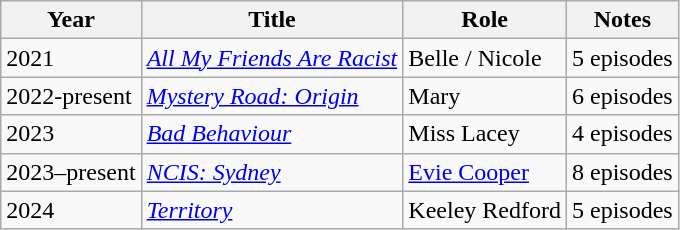<table class="wikitable">
<tr>
<th>Year</th>
<th>Title</th>
<th>Role</th>
<th>Notes</th>
</tr>
<tr>
<td>2021</td>
<td><em><a href='#'>All My Friends Are Racist</a></em></td>
<td>Belle / Nicole</td>
<td>5 episodes</td>
</tr>
<tr>
<td>2022-present</td>
<td><em><a href='#'>Mystery Road: Origin</a></em></td>
<td>Mary</td>
<td>6 episodes</td>
</tr>
<tr>
<td>2023</td>
<td><em><a href='#'>Bad Behaviour</a></em></td>
<td>Miss Lacey</td>
<td>4 episodes</td>
</tr>
<tr>
<td>2023–present</td>
<td><em><a href='#'>NCIS: Sydney</a></em></td>
<td><a href='#'>Evie Cooper</a></td>
<td>8 episodes</td>
</tr>
<tr>
<td>2024</td>
<td><em><a href='#'>Territory</a></em></td>
<td>Keeley Redford</td>
<td>5 episodes</td>
</tr>
</table>
